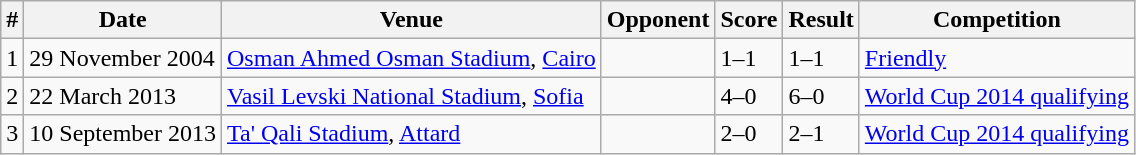<table class="wikitable">
<tr>
<th>#</th>
<th>Date</th>
<th>Venue</th>
<th>Opponent</th>
<th>Score</th>
<th>Result</th>
<th>Competition</th>
</tr>
<tr>
<td>1</td>
<td>29 November 2004</td>
<td><a href='#'>Osman Ahmed Osman Stadium</a>, <a href='#'>Cairo</a></td>
<td></td>
<td>1–1</td>
<td>1–1</td>
<td><a href='#'>Friendly</a></td>
</tr>
<tr>
<td>2</td>
<td>22 March 2013</td>
<td><a href='#'>Vasil Levski National Stadium</a>, <a href='#'>Sofia</a></td>
<td></td>
<td>4–0</td>
<td>6–0</td>
<td><a href='#'>World Cup 2014 qualifying</a></td>
</tr>
<tr>
<td>3</td>
<td>10 September 2013</td>
<td><a href='#'>Ta' Qali Stadium</a>, <a href='#'>Attard</a></td>
<td></td>
<td>2–0</td>
<td>2–1</td>
<td><a href='#'>World Cup 2014 qualifying</a></td>
</tr>
</table>
